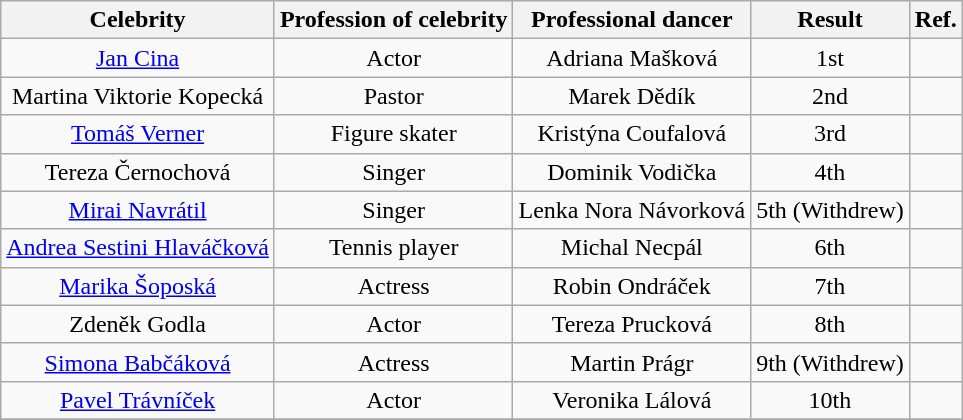<table class="wikitable" style="text-align:center;">
<tr>
<th>Celebrity</th>
<th>Profession of celebrity</th>
<th>Professional dancer</th>
<th>Result</th>
<th>Ref.</th>
</tr>
<tr>
<td><a href='#'>Jan Cina</a></td>
<td>Actor</td>
<td>Adriana Mašková</td>
<td>1st</td>
<td></td>
</tr>
<tr>
<td>Martina Viktorie Kopecká</td>
<td>Pastor</td>
<td>Marek Dědík</td>
<td>2nd</td>
<td></td>
</tr>
<tr>
<td><a href='#'>Tomáš Verner</a></td>
<td>Figure skater</td>
<td>Kristýna Coufalová</td>
<td>3rd</td>
<td></td>
</tr>
<tr>
<td>Tereza Černochová</td>
<td>Singer</td>
<td>Dominik Vodička</td>
<td>4th</td>
<td></td>
</tr>
<tr>
<td><a href='#'>Mirai Navrátil</a></td>
<td>Singer</td>
<td>Lenka Nora Návorková</td>
<td>5th (Withdrew)</td>
<td></td>
</tr>
<tr>
<td><a href='#'>Andrea Sestini Hlaváčková</a></td>
<td>Tennis player</td>
<td>Michal Necpál</td>
<td>6th</td>
<td></td>
</tr>
<tr>
<td><a href='#'>Marika Šoposká</a></td>
<td>Actress</td>
<td>Robin Ondráček</td>
<td>7th</td>
<td></td>
</tr>
<tr>
<td>Zdeněk Godla</td>
<td>Actor</td>
<td>Tereza Prucková</td>
<td>8th</td>
<td></td>
</tr>
<tr>
<td><a href='#'>Simona Babčáková</a></td>
<td>Actress</td>
<td>Martin Prágr</td>
<td>9th (Withdrew)</td>
<td></td>
</tr>
<tr>
<td><a href='#'>Pavel Trávníček</a></td>
<td>Actor</td>
<td>Veronika Lálová</td>
<td>10th</td>
<td></td>
</tr>
<tr>
</tr>
</table>
